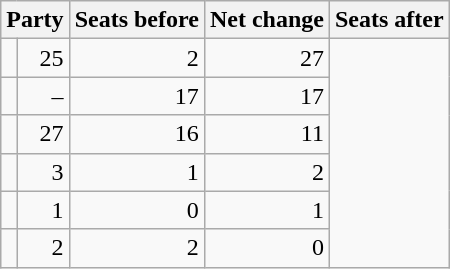<table class=wikitable style="text-align:right">
<tr>
<th colspan="2">Party</th>
<th>Seats before</th>
<th>Net change</th>
<th>Seats after</th>
</tr>
<tr>
<td></td>
<td>25</td>
<td> 2</td>
<td>27</td>
</tr>
<tr>
<td></td>
<td>–</td>
<td> 17</td>
<td>17</td>
</tr>
<tr>
<td></td>
<td>27</td>
<td> 16</td>
<td>11</td>
</tr>
<tr>
<td></td>
<td>3</td>
<td> 1</td>
<td>2</td>
</tr>
<tr>
<td></td>
<td>1</td>
<td> 0</td>
<td>1</td>
</tr>
<tr>
<td></td>
<td>2</td>
<td> 2</td>
<td>0</td>
</tr>
</table>
